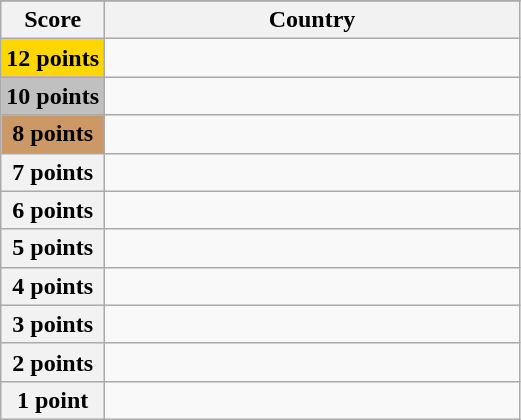<table class="wikitable">
<tr>
</tr>
<tr>
<th scope="col" width="20%">Score</th>
<th scope="col">Country</th>
</tr>
<tr>
<th scope="row" style="background:gold">12 points</th>
<td></td>
</tr>
<tr>
<th scope="row" style="background:silver">10 points</th>
<td></td>
</tr>
<tr>
<th scope="row" style="background:#CC9966">8 points</th>
<td></td>
</tr>
<tr>
<th scope="row">7 points</th>
<td></td>
</tr>
<tr>
<th scope="row">6 points</th>
<td></td>
</tr>
<tr>
<th scope="row">5 points</th>
<td></td>
</tr>
<tr>
<th scope="row">4 points</th>
<td></td>
</tr>
<tr>
<th scope="row">3 points</th>
<td></td>
</tr>
<tr>
<th scope="row">2 points</th>
<td></td>
</tr>
<tr>
<th scope="row">1 point</th>
<td></td>
</tr>
</table>
